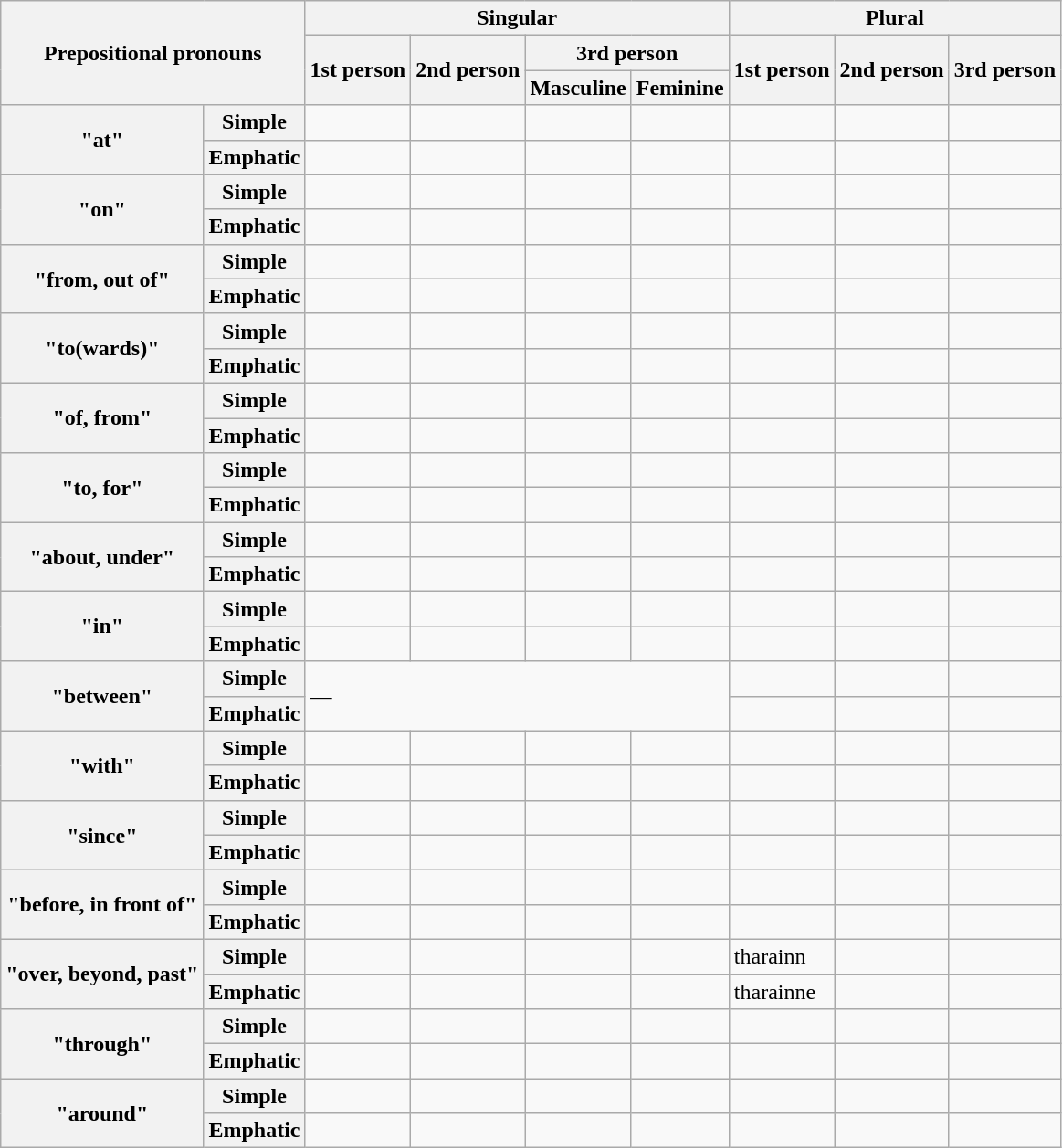<table class="wikitable mw-collapsible">
<tr>
<th colspan="2" rowspan="3">Prepositional pronouns</th>
<th colspan="4">Singular</th>
<th colspan="3">Plural</th>
</tr>
<tr>
<th rowspan="2">1st person</th>
<th rowspan="2">2nd person</th>
<th colspan="2">3rd person</th>
<th rowspan="2">1st person</th>
<th rowspan="2">2nd person</th>
<th rowspan="2">3rd person</th>
</tr>
<tr>
<th>Masculine</th>
<th>Feminine</th>
</tr>
<tr>
<th rowspan="2"> "at"</th>
<th>Simple</th>
<td></td>
<td></td>
<td></td>
<td></td>
<td></td>
<td></td>
<td></td>
</tr>
<tr>
<th>Emphatic</th>
<td></td>
<td></td>
<td></td>
<td></td>
<td></td>
<td></td>
<td></td>
</tr>
<tr>
<th rowspan="2"> "on"</th>
<th>Simple</th>
<td></td>
<td></td>
<td></td>
<td></td>
<td></td>
<td></td>
<td></td>
</tr>
<tr>
<th>Emphatic</th>
<td></td>
<td></td>
<td></td>
<td></td>
<td></td>
<td></td>
<td></td>
</tr>
<tr>
<th rowspan="2"> "from, out of"</th>
<th>Simple</th>
<td></td>
<td></td>
<td></td>
<td></td>
<td></td>
<td></td>
<td></td>
</tr>
<tr>
<th>Emphatic</th>
<td></td>
<td></td>
<td></td>
<td></td>
<td></td>
<td></td>
<td></td>
</tr>
<tr>
<th rowspan="2"> "to(wards)"</th>
<th>Simple</th>
<td></td>
<td></td>
<td></td>
<td></td>
<td></td>
<td></td>
<td></td>
</tr>
<tr>
<th>Emphatic</th>
<td></td>
<td></td>
<td></td>
<td></td>
<td></td>
<td></td>
<td></td>
</tr>
<tr>
<th rowspan="2"> "of, from"</th>
<th>Simple</th>
<td></td>
<td></td>
<td></td>
<td></td>
<td></td>
<td></td>
<td></td>
</tr>
<tr>
<th>Emphatic</th>
<td></td>
<td></td>
<td></td>
<td></td>
<td></td>
<td></td>
<td></td>
</tr>
<tr>
<th rowspan="2"> "to, for"</th>
<th>Simple</th>
<td></td>
<td></td>
<td></td>
<td></td>
<td></td>
<td></td>
<td></td>
</tr>
<tr>
<th>Emphatic</th>
<td></td>
<td></td>
<td></td>
<td></td>
<td></td>
<td></td>
<td></td>
</tr>
<tr>
<th rowspan="2"> "about, under"</th>
<th>Simple</th>
<td></td>
<td></td>
<td></td>
<td></td>
<td></td>
<td></td>
<td></td>
</tr>
<tr>
<th>Emphatic</th>
<td></td>
<td></td>
<td></td>
<td></td>
<td></td>
<td></td>
<td></td>
</tr>
<tr>
<th rowspan="2"> "in"</th>
<th>Simple</th>
<td></td>
<td></td>
<td></td>
<td></td>
<td></td>
<td></td>
<td></td>
</tr>
<tr>
<th>Emphatic</th>
<td></td>
<td></td>
<td></td>
<td></td>
<td></td>
<td></td>
<td></td>
</tr>
<tr>
<th rowspan="2"> "between"</th>
<th>Simple</th>
<td colspan="4" rowspan="2">—</td>
<td></td>
<td></td>
<td></td>
</tr>
<tr>
<th>Emphatic</th>
<td></td>
<td></td>
<td></td>
</tr>
<tr>
<th rowspan="2"> "with"</th>
<th>Simple</th>
<td></td>
<td></td>
<td></td>
<td></td>
<td></td>
<td></td>
<td></td>
</tr>
<tr>
<th>Emphatic</th>
<td></td>
<td></td>
<td></td>
<td></td>
<td></td>
<td></td>
<td></td>
</tr>
<tr>
<th rowspan="2"> "since"</th>
<th>Simple</th>
<td></td>
<td></td>
<td></td>
<td></td>
<td></td>
<td></td>
<td></td>
</tr>
<tr>
<th>Emphatic</th>
<td></td>
<td></td>
<td></td>
<td></td>
<td></td>
<td></td>
<td></td>
</tr>
<tr>
<th rowspan="2"> "before, in front of"</th>
<th>Simple</th>
<td></td>
<td></td>
<td></td>
<td></td>
<td></td>
<td></td>
<td></td>
</tr>
<tr>
<th>Emphatic</th>
<td></td>
<td></td>
<td></td>
<td></td>
<td></td>
<td></td>
<td></td>
</tr>
<tr>
<th rowspan="2"> "over, beyond, past"</th>
<th>Simple</th>
<td></td>
<td></td>
<td></td>
<td></td>
<td>tharainn</td>
<td></td>
<td></td>
</tr>
<tr>
<th>Emphatic</th>
<td></td>
<td></td>
<td></td>
<td></td>
<td>tharainne</td>
<td></td>
<td></td>
</tr>
<tr>
<th rowspan="2"> "through"</th>
<th>Simple</th>
<td></td>
<td></td>
<td></td>
<td></td>
<td></td>
<td></td>
<td></td>
</tr>
<tr>
<th>Emphatic</th>
<td></td>
<td></td>
<td></td>
<td></td>
<td></td>
<td></td>
<td></td>
</tr>
<tr>
<th rowspan="2"> "around"</th>
<th>Simple</th>
<td></td>
<td></td>
<td></td>
<td></td>
<td></td>
<td></td>
<td></td>
</tr>
<tr>
<th>Emphatic</th>
<td></td>
<td></td>
<td></td>
<td></td>
<td></td>
<td></td>
<td></td>
</tr>
</table>
